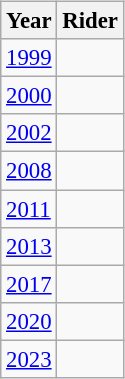<table class="wikitable"  style="font-size:95%; float:left;">
<tr>
<th>Year</th>
<th>Rider</th>
</tr>
<tr>
<td><a href='#'>1999</a></td>
<td></td>
</tr>
<tr>
<td><a href='#'>2000</a></td>
<td></td>
</tr>
<tr>
<td><a href='#'>2002</a></td>
<td></td>
</tr>
<tr>
<td><a href='#'>2008</a></td>
<td></td>
</tr>
<tr>
<td><a href='#'>2011</a></td>
<td></td>
</tr>
<tr>
<td><a href='#'>2013</a></td>
<td></td>
</tr>
<tr>
<td><a href='#'>2017</a></td>
<td></td>
</tr>
<tr>
<td><a href='#'>2020</a></td>
<td></td>
</tr>
<tr>
<td><a href='#'>2023</a></td>
<td></td>
</tr>
</table>
